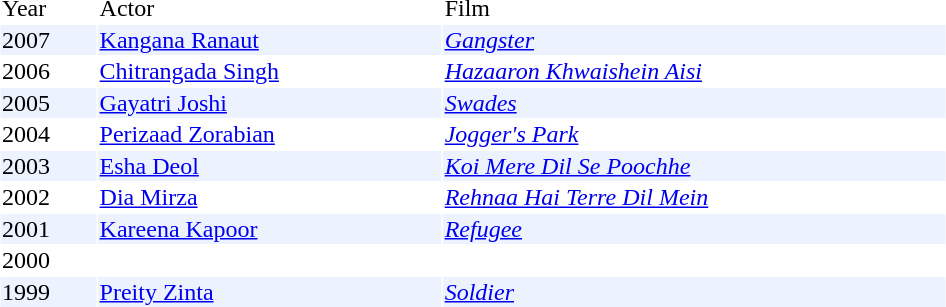<table width="50%" border="0" cellpadding="1" cellspacing="1">
<tr>
<td>Year</td>
<td>Actor</td>
<td>Film</td>
</tr>
<tr bgcolor="#edf3fe">
<td>2007</td>
<td><a href='#'>Kangana Ranaut</a></td>
<td><em><a href='#'>Gangster</a></em></td>
</tr>
<tr>
<td>2006</td>
<td><a href='#'>Chitrangada Singh</a></td>
<td><em><a href='#'>Hazaaron Khwaishein Aisi</a></em></td>
</tr>
<tr bgcolor="#edf3fe">
<td>2005</td>
<td><a href='#'>Gayatri Joshi</a></td>
<td><em><a href='#'>Swades</a></em></td>
</tr>
<tr>
<td>2004</td>
<td><a href='#'>Perizaad Zorabian</a></td>
<td><em><a href='#'>Jogger's Park</a></em></td>
</tr>
<tr bgcolor="#edf3fe">
<td>2003</td>
<td><a href='#'>Esha Deol</a></td>
<td><em><a href='#'>Koi Mere Dil Se Poochhe</a></em></td>
</tr>
<tr>
<td>2002</td>
<td><a href='#'>Dia Mirza</a></td>
<td><em><a href='#'>Rehnaa Hai Terre Dil Mein</a></em></td>
</tr>
<tr bgcolor="#edf3fe">
<td>2001</td>
<td><a href='#'>Kareena Kapoor</a></td>
<td><em><a href='#'>Refugee</a></em></td>
</tr>
<tr>
<td>2000</td>
<td></td>
<td><em> </em></td>
</tr>
<tr bgcolor="#edf3fe">
<td>1999</td>
<td><a href='#'>Preity Zinta</a></td>
<td><em><a href='#'>Soldier</a></em></td>
</tr>
</table>
